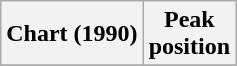<table class="wikitable sortable plainrowheaders" style="text-align:center">
<tr>
<th scope="col">Chart (1990)</th>
<th scope="col">Peak<br> position</th>
</tr>
<tr>
</tr>
</table>
